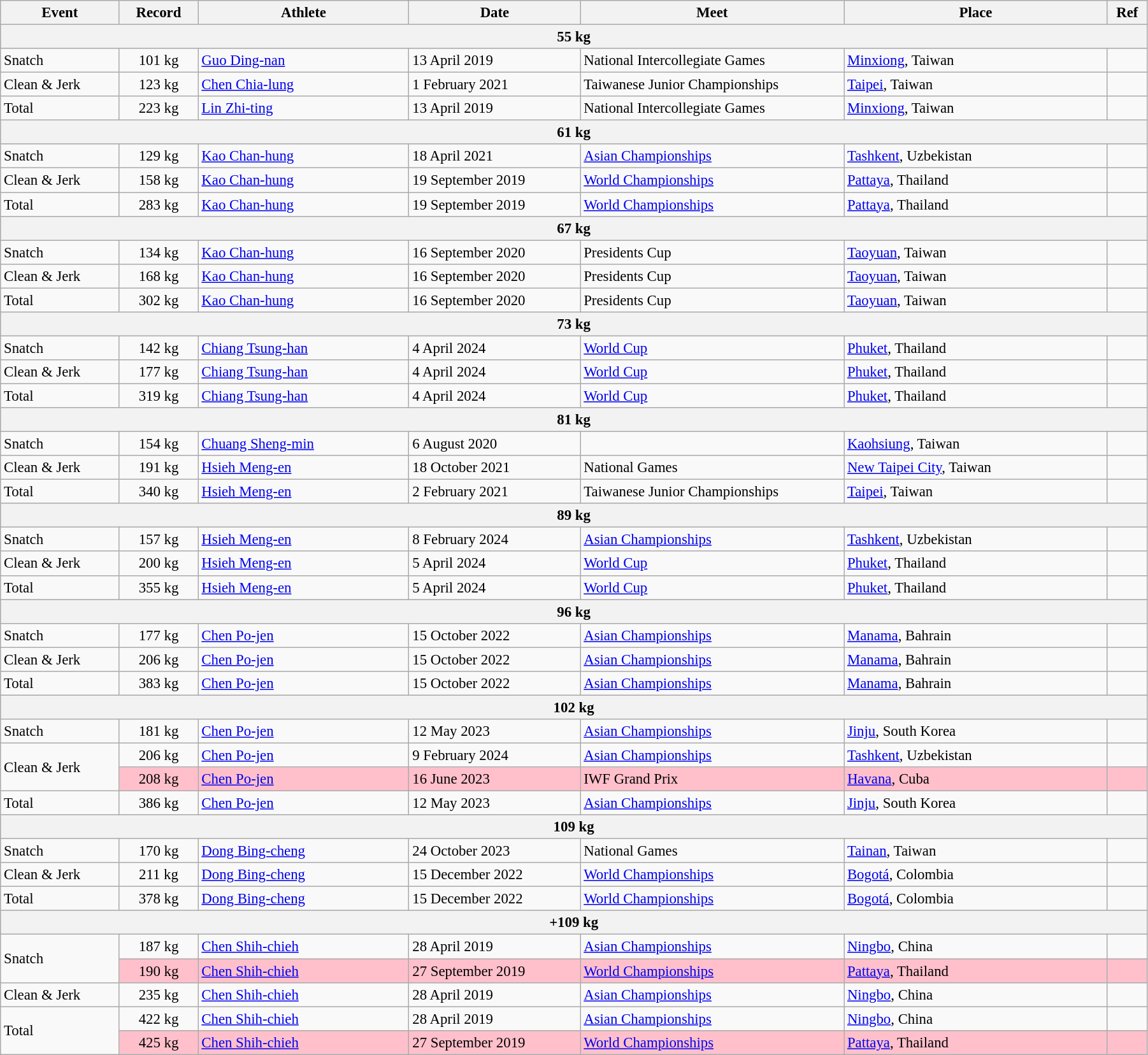<table class="wikitable" style="font-size:95%; width: 95%;">
<tr>
<th width=9%>Event</th>
<th width=6%>Record</th>
<th width=16%>Athlete</th>
<th width=13%>Date</th>
<th width=20%>Meet</th>
<th width=20%>Place</th>
<th width=3%>Ref</th>
</tr>
<tr bgcolor="#DDDDDD">
<th colspan="7">55 kg</th>
</tr>
<tr>
<td>Snatch</td>
<td align=center>101 kg</td>
<td><a href='#'>Guo Ding-nan</a></td>
<td>13 April 2019</td>
<td>National Intercollegiate Games</td>
<td><a href='#'>Minxiong</a>, Taiwan</td>
<td></td>
</tr>
<tr>
<td>Clean & Jerk</td>
<td align=center>123 kg</td>
<td><a href='#'>Chen Chia-lung</a></td>
<td>1 February 2021</td>
<td>Taiwanese Junior Championships</td>
<td><a href='#'>Taipei</a>, Taiwan</td>
<td></td>
</tr>
<tr>
<td>Total</td>
<td align=center>223 kg</td>
<td><a href='#'>Lin Zhi-ting</a></td>
<td>13 April 2019</td>
<td>National Intercollegiate Games</td>
<td><a href='#'>Minxiong</a>, Taiwan</td>
<td></td>
</tr>
<tr bgcolor="#DDDDDD">
<th colspan="7">61 kg</th>
</tr>
<tr>
<td>Snatch</td>
<td align=center>129 kg</td>
<td><a href='#'>Kao Chan-hung</a></td>
<td>18 April 2021</td>
<td><a href='#'>Asian Championships</a></td>
<td><a href='#'>Tashkent</a>, Uzbekistan</td>
<td></td>
</tr>
<tr>
<td>Clean & Jerk</td>
<td align=center>158 kg</td>
<td><a href='#'>Kao Chan-hung</a></td>
<td>19 September 2019</td>
<td><a href='#'>World Championships</a></td>
<td><a href='#'>Pattaya</a>, Thailand</td>
<td></td>
</tr>
<tr>
<td>Total</td>
<td align=center>283 kg</td>
<td><a href='#'>Kao Chan-hung</a></td>
<td>19 September 2019</td>
<td><a href='#'>World Championships</a></td>
<td><a href='#'>Pattaya</a>, Thailand</td>
<td></td>
</tr>
<tr bgcolor="#DDDDDD">
<th colspan="7">67 kg</th>
</tr>
<tr>
<td>Snatch</td>
<td align=center>134 kg</td>
<td><a href='#'>Kao Chan-hung</a></td>
<td>16 September 2020</td>
<td>Presidents Cup</td>
<td><a href='#'>Taoyuan</a>, Taiwan</td>
<td></td>
</tr>
<tr>
<td>Clean & Jerk</td>
<td align=center>168 kg</td>
<td><a href='#'>Kao Chan-hung</a></td>
<td>16 September 2020</td>
<td>Presidents Cup</td>
<td><a href='#'>Taoyuan</a>, Taiwan</td>
<td></td>
</tr>
<tr>
<td>Total</td>
<td align=center>302 kg</td>
<td><a href='#'>Kao Chan-hung</a></td>
<td>16 September 2020</td>
<td>Presidents Cup</td>
<td><a href='#'>Taoyuan</a>, Taiwan</td>
<td></td>
</tr>
<tr bgcolor="#DDDDDD">
<th colspan="7">73 kg</th>
</tr>
<tr>
<td>Snatch</td>
<td align=center>142 kg</td>
<td><a href='#'>Chiang Tsung-han</a></td>
<td>4 April 2024</td>
<td><a href='#'>World Cup</a></td>
<td><a href='#'>Phuket</a>, Thailand</td>
<td></td>
</tr>
<tr>
<td>Clean & Jerk</td>
<td align=center>177 kg</td>
<td><a href='#'>Chiang Tsung-han</a></td>
<td>4 April 2024</td>
<td><a href='#'>World Cup</a></td>
<td><a href='#'>Phuket</a>, Thailand</td>
<td></td>
</tr>
<tr>
<td>Total</td>
<td align=center>319 kg</td>
<td><a href='#'>Chiang Tsung-han</a></td>
<td>4 April 2024</td>
<td><a href='#'>World Cup</a></td>
<td><a href='#'>Phuket</a>, Thailand</td>
<td></td>
</tr>
<tr bgcolor="#DDDDDD">
<th colspan="7">81 kg</th>
</tr>
<tr>
<td>Snatch</td>
<td align=center>154 kg</td>
<td><a href='#'>Chuang Sheng-min</a></td>
<td>6 August 2020</td>
<td></td>
<td><a href='#'>Kaohsiung</a>, Taiwan</td>
<td></td>
</tr>
<tr>
<td>Clean & Jerk</td>
<td align=center>191 kg</td>
<td><a href='#'>Hsieh Meng-en</a></td>
<td>18 October 2021</td>
<td>National Games</td>
<td><a href='#'>New Taipei City</a>, Taiwan</td>
<td></td>
</tr>
<tr>
<td>Total</td>
<td align=center>340 kg</td>
<td><a href='#'>Hsieh Meng-en</a></td>
<td>2 February 2021</td>
<td>Taiwanese Junior Championships</td>
<td><a href='#'>Taipei</a>, Taiwan</td>
<td></td>
</tr>
<tr bgcolor="#DDDDDD">
<th colspan="7">89 kg</th>
</tr>
<tr>
<td>Snatch</td>
<td align=center>157 kg</td>
<td><a href='#'>Hsieh Meng-en</a></td>
<td>8 February 2024</td>
<td><a href='#'>Asian Championships</a></td>
<td><a href='#'>Tashkent</a>, Uzbekistan</td>
<td></td>
</tr>
<tr>
<td>Clean & Jerk</td>
<td align=center>200 kg</td>
<td><a href='#'>Hsieh Meng-en</a></td>
<td>5 April 2024</td>
<td><a href='#'>World Cup</a></td>
<td><a href='#'>Phuket</a>, Thailand</td>
<td></td>
</tr>
<tr>
<td>Total</td>
<td align=center>355 kg</td>
<td><a href='#'>Hsieh Meng-en</a></td>
<td>5 April 2024</td>
<td><a href='#'>World Cup</a></td>
<td><a href='#'>Phuket</a>, Thailand</td>
<td></td>
</tr>
<tr bgcolor="#DDDDDD">
<th colspan="7">96 kg</th>
</tr>
<tr>
<td>Snatch</td>
<td align=center>177 kg</td>
<td><a href='#'>Chen Po-jen</a></td>
<td>15 October 2022</td>
<td><a href='#'>Asian Championships</a></td>
<td><a href='#'>Manama</a>, Bahrain</td>
<td></td>
</tr>
<tr>
<td>Clean & Jerk</td>
<td align=center>206 kg</td>
<td><a href='#'>Chen Po-jen</a></td>
<td>15 October 2022</td>
<td><a href='#'>Asian Championships</a></td>
<td><a href='#'>Manama</a>, Bahrain</td>
<td></td>
</tr>
<tr>
<td>Total</td>
<td align=center>383 kg</td>
<td><a href='#'>Chen Po-jen</a></td>
<td>15 October 2022</td>
<td><a href='#'>Asian Championships</a></td>
<td><a href='#'>Manama</a>, Bahrain</td>
<td></td>
</tr>
<tr bgcolor="#DDDDDD">
<th colspan="7">102 kg</th>
</tr>
<tr>
<td>Snatch</td>
<td align=center>181 kg</td>
<td><a href='#'>Chen Po-jen</a></td>
<td>12 May 2023</td>
<td><a href='#'>Asian Championships</a></td>
<td><a href='#'>Jinju</a>, South Korea</td>
<td></td>
</tr>
<tr>
<td rowspan=2>Clean & Jerk</td>
<td align=center>206 kg</td>
<td><a href='#'>Chen Po-jen</a></td>
<td>9 February 2024</td>
<td><a href='#'>Asian Championships</a></td>
<td><a href='#'>Tashkent</a>, Uzbekistan</td>
<td></td>
</tr>
<tr bgcolor=pink>
<td align=center>208 kg</td>
<td><a href='#'>Chen Po-jen</a></td>
<td>16 June 2023</td>
<td>IWF Grand Prix</td>
<td><a href='#'>Havana</a>, Cuba</td>
<td></td>
</tr>
<tr>
<td>Total</td>
<td align=center>386 kg</td>
<td><a href='#'>Chen Po-jen</a></td>
<td>12 May 2023</td>
<td><a href='#'>Asian Championships</a></td>
<td><a href='#'>Jinju</a>, South Korea</td>
<td></td>
</tr>
<tr bgcolor="#DDDDDD">
<th colspan="7">109 kg</th>
</tr>
<tr>
<td>Snatch</td>
<td align=center>170 kg</td>
<td><a href='#'>Dong Bing-cheng</a></td>
<td>24 October 2023</td>
<td>National Games</td>
<td><a href='#'>Tainan</a>, Taiwan</td>
<td></td>
</tr>
<tr>
<td>Clean & Jerk</td>
<td align=center>211 kg</td>
<td><a href='#'>Dong Bing-cheng</a></td>
<td>15 December 2022</td>
<td><a href='#'>World Championships</a></td>
<td><a href='#'>Bogotá</a>, Colombia</td>
<td></td>
</tr>
<tr>
<td>Total</td>
<td align=center>378 kg</td>
<td><a href='#'>Dong Bing-cheng</a></td>
<td>15 December 2022</td>
<td><a href='#'>World Championships</a></td>
<td><a href='#'>Bogotá</a>, Colombia</td>
<td></td>
</tr>
<tr bgcolor="#DDDDDD">
<th colspan="7">+109 kg</th>
</tr>
<tr>
<td rowspan=2>Snatch</td>
<td align=center>187 kg</td>
<td><a href='#'>Chen Shih-chieh</a></td>
<td>28 April 2019</td>
<td><a href='#'>Asian Championships</a></td>
<td><a href='#'>Ningbo</a>, China</td>
<td></td>
</tr>
<tr style="background:pink">
<td align=center>190 kg</td>
<td><a href='#'>Chen Shih-chieh</a></td>
<td>27 September 2019</td>
<td><a href='#'>World Championships</a></td>
<td><a href='#'>Pattaya</a>, Thailand</td>
<td></td>
</tr>
<tr>
<td>Clean & Jerk</td>
<td align=center>235 kg</td>
<td><a href='#'>Chen Shih-chieh</a></td>
<td>28 April 2019</td>
<td><a href='#'>Asian Championships</a></td>
<td><a href='#'>Ningbo</a>, China</td>
<td></td>
</tr>
<tr>
<td rowspan=2>Total</td>
<td align=center>422 kg</td>
<td><a href='#'>Chen Shih-chieh</a></td>
<td>28 April 2019</td>
<td><a href='#'>Asian Championships</a></td>
<td><a href='#'>Ningbo</a>, China</td>
<td></td>
</tr>
<tr style="background:pink">
<td align=center>425 kg</td>
<td><a href='#'>Chen Shih-chieh</a></td>
<td>27 September 2019</td>
<td><a href='#'>World Championships</a></td>
<td><a href='#'>Pattaya</a>, Thailand</td>
<td></td>
</tr>
</table>
